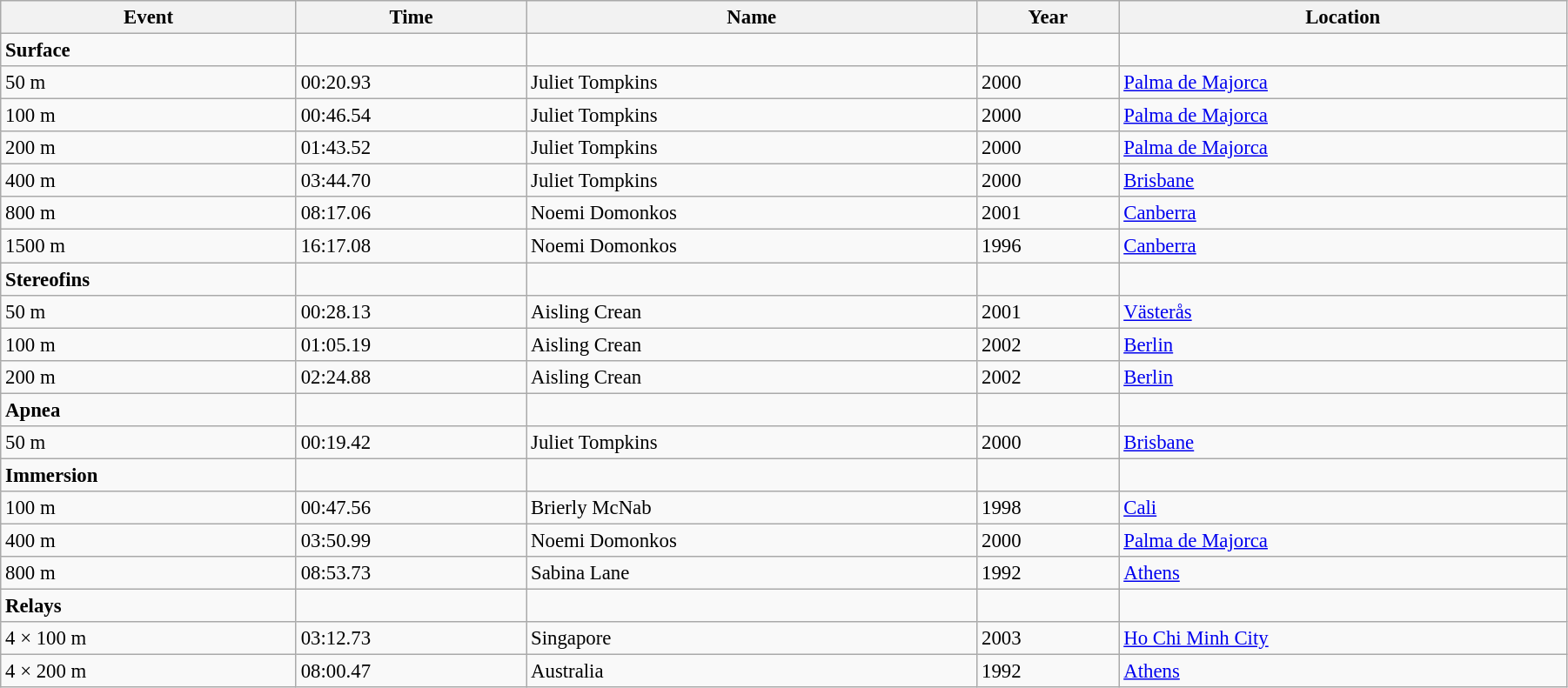<table class="wikitable" style="width: 95%; font-size: 95%;">
<tr>
<th>Event</th>
<th>Time</th>
<th>Name</th>
<th>Year</th>
<th>Location</th>
</tr>
<tr>
<td><strong>Surface</strong></td>
<td></td>
<td></td>
<td></td>
<td></td>
</tr>
<tr>
<td>50 m</td>
<td>00:20.93</td>
<td> Juliet Tompkins</td>
<td>2000</td>
<td> <a href='#'>Palma de Majorca</a></td>
</tr>
<tr>
<td>100 m</td>
<td>00:46.54</td>
<td> Juliet Tompkins</td>
<td>2000</td>
<td> <a href='#'>Palma de Majorca</a></td>
</tr>
<tr>
<td>200 m</td>
<td>01:43.52</td>
<td> Juliet Tompkins</td>
<td>2000</td>
<td> <a href='#'>Palma de Majorca</a></td>
</tr>
<tr>
<td>400 m</td>
<td>03:44.70</td>
<td> Juliet Tompkins</td>
<td>2000</td>
<td> <a href='#'>Brisbane</a></td>
</tr>
<tr>
<td>800 m</td>
<td>08:17.06</td>
<td> Noemi Domonkos</td>
<td>2001</td>
<td> <a href='#'>Canberra</a></td>
</tr>
<tr>
<td>1500 m</td>
<td>16:17.08</td>
<td> Noemi Domonkos</td>
<td>1996</td>
<td> <a href='#'>Canberra</a></td>
</tr>
<tr>
<td><strong>Stereofins</strong></td>
<td></td>
<td></td>
<td></td>
<td></td>
</tr>
<tr>
<td>50 m</td>
<td>00:28.13</td>
<td> Aisling Crean</td>
<td>2001</td>
<td> <a href='#'>Västerås</a></td>
</tr>
<tr>
<td>100 m</td>
<td>01:05.19</td>
<td> Aisling Crean</td>
<td>2002</td>
<td> <a href='#'>Berlin</a></td>
</tr>
<tr>
<td>200 m</td>
<td>02:24.88</td>
<td> Aisling Crean</td>
<td>2002</td>
<td> <a href='#'>Berlin</a></td>
</tr>
<tr>
<td><strong>Apnea</strong></td>
<td></td>
<td></td>
<td></td>
<td></td>
</tr>
<tr>
<td>50 m</td>
<td>00:19.42</td>
<td> Juliet Tompkins</td>
<td>2000</td>
<td> <a href='#'>Brisbane</a></td>
</tr>
<tr>
<td><strong>Immersion</strong></td>
<td></td>
<td></td>
<td></td>
<td></td>
</tr>
<tr>
<td>100 m</td>
<td>00:47.56</td>
<td> Brierly McNab</td>
<td>1998</td>
<td> <a href='#'>Cali</a></td>
</tr>
<tr>
<td>400 m</td>
<td>03:50.99</td>
<td> Noemi Domonkos</td>
<td>2000</td>
<td> <a href='#'>Palma de Majorca</a></td>
</tr>
<tr>
<td>800 m</td>
<td>08:53.73</td>
<td> Sabina Lane</td>
<td>1992</td>
<td> <a href='#'>Athens</a></td>
</tr>
<tr>
<td><strong>Relays</strong></td>
<td></td>
<td></td>
<td></td>
<td></td>
</tr>
<tr>
<td>4 × 100 m</td>
<td>03:12.73</td>
<td> Singapore</td>
<td>2003</td>
<td> <a href='#'>Ho Chi Minh City</a></td>
</tr>
<tr>
<td>4 × 200 m</td>
<td>08:00.47</td>
<td> Australia</td>
<td>1992</td>
<td> <a href='#'>Athens</a></td>
</tr>
</table>
